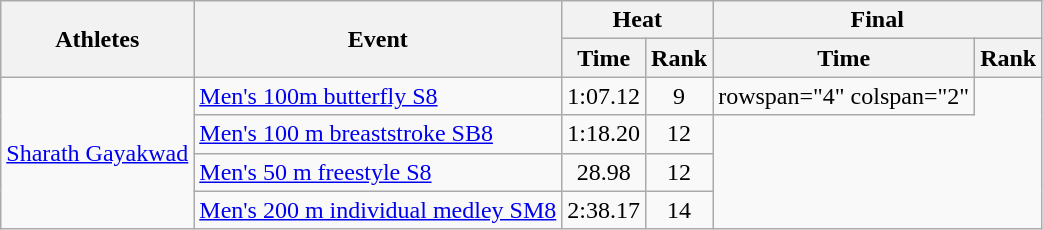<table class=wikitable>
<tr>
<th rowspan="2">Athletes</th>
<th rowspan="2">Event</th>
<th colspan="2">Heat</th>
<th colspan="2">Final</th>
</tr>
<tr>
<th>Time</th>
<th>Rank</th>
<th>Time</th>
<th>Rank</th>
</tr>
<tr align=center>
<td align=left rowspan=4><a href='#'>Sharath Gayakwad</a></td>
<td align=left><a href='#'>Men's 100m butterfly S8</a></td>
<td>1:07.12</td>
<td>9</td>
<td>rowspan="4" colspan="2" </td>
</tr>
<tr align=center>
<td align=left><a href='#'>Men's 100 m breaststroke SB8</a></td>
<td>1:18.20</td>
<td>12</td>
</tr>
<tr align=center>
<td align=left><a href='#'>Men's 50 m freestyle S8</a></td>
<td>28.98</td>
<td>12</td>
</tr>
<tr align=center>
<td align=left><a href='#'>Men's 200 m individual medley SM8</a></td>
<td>2:38.17</td>
<td>14</td>
</tr>
</table>
